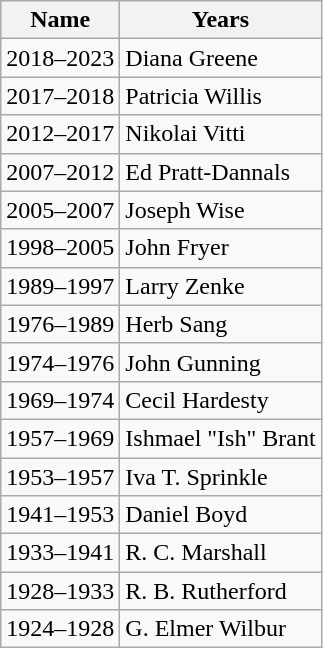<table class="wikitable">
<tr>
<th>Name</th>
<th>Years</th>
</tr>
<tr>
<td>2018–2023</td>
<td>Diana Greene</td>
</tr>
<tr>
<td>2017–2018</td>
<td>Patricia Willis</td>
</tr>
<tr>
<td>2012–2017</td>
<td>Nikolai Vitti</td>
</tr>
<tr>
<td>2007–2012</td>
<td>Ed Pratt-Dannals</td>
</tr>
<tr>
<td>2005–2007</td>
<td>Joseph Wise</td>
</tr>
<tr>
<td>1998–2005</td>
<td>John Fryer</td>
</tr>
<tr>
<td>1989–1997</td>
<td>Larry Zenke</td>
</tr>
<tr>
<td>1976–1989</td>
<td>Herb Sang</td>
</tr>
<tr>
<td>1974–1976</td>
<td>John Gunning</td>
</tr>
<tr>
<td>1969–1974</td>
<td>Cecil Hardesty</td>
</tr>
<tr>
<td>1957–1969</td>
<td>Ishmael "Ish" Brant</td>
</tr>
<tr>
<td>1953–1957</td>
<td>Iva T. Sprinkle</td>
</tr>
<tr>
<td>1941–1953</td>
<td>Daniel Boyd</td>
</tr>
<tr>
<td>1933–1941</td>
<td>R. C. Marshall</td>
</tr>
<tr>
<td>1928–1933</td>
<td>R. B. Rutherford</td>
</tr>
<tr>
<td>1924–1928</td>
<td>G. Elmer Wilbur</td>
</tr>
</table>
